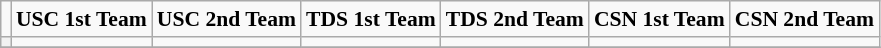<table class="wikitable" style="white-space:nowrap; font-size:90%;">
<tr>
<td></td>
<td><strong>USC 1st Team</strong></td>
<td><strong>USC 2nd Team</strong></td>
<td><strong>TDS 1st Team</strong></td>
<td><strong>TDS 2nd Team</strong></td>
<td><strong>CSN 1st Team</strong></td>
<td><strong>CSN 2nd Team</strong></td>
</tr>
<tr>
<th></th>
<td></td>
<td></td>
<td></td>
<td></td>
<td></td>
<td></td>
</tr>
<tr>
</tr>
</table>
